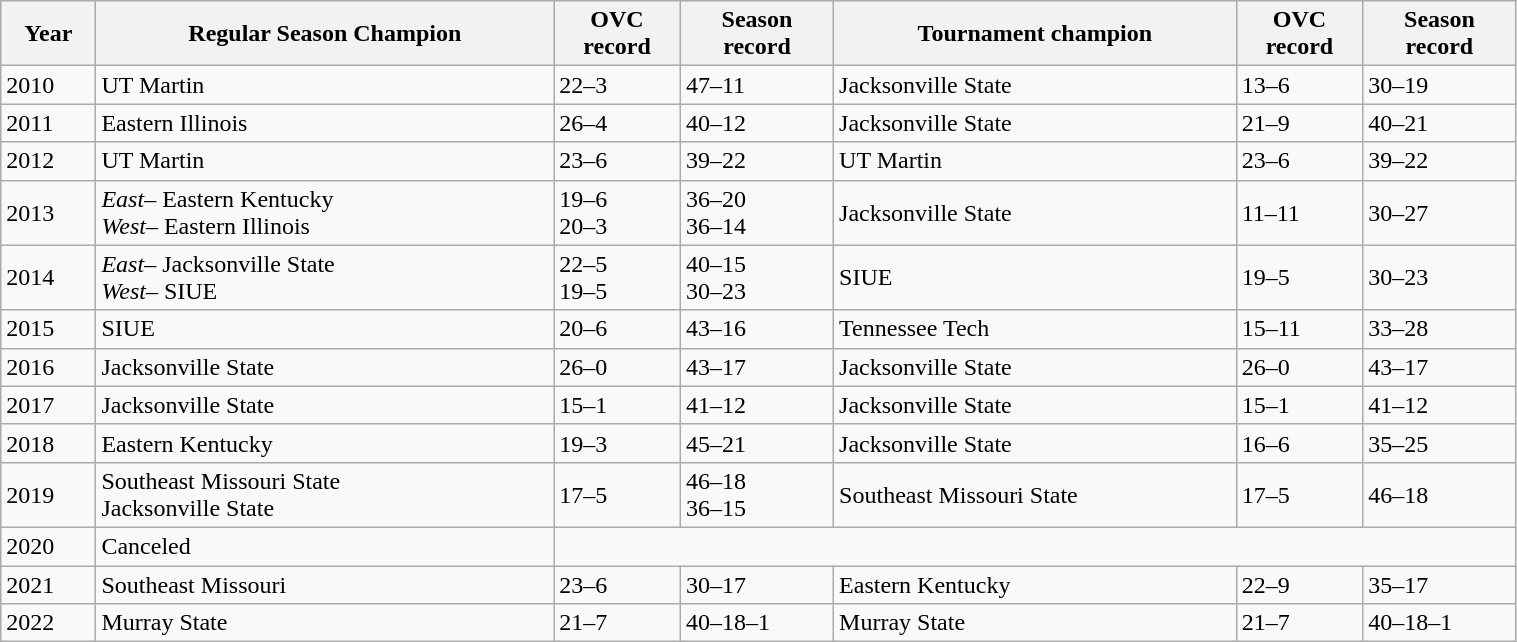<table class="wikitable" "text-align:center; width=80%;">
<tr>
<th>Year</th>
<th>Regular Season Champion</th>
<th>OVC<br>record</th>
<th>Season<br>record</th>
<th>Tournament champion</th>
<th>OVC<br>record</th>
<th>Season<br>record</th>
</tr>
<tr>
<td>2010</td>
<td>UT Martin</td>
<td>22–3</td>
<td>47–11</td>
<td>Jacksonville State</td>
<td>13–6</td>
<td>30–19</td>
</tr>
<tr>
<td>2011</td>
<td>Eastern Illinois</td>
<td>26–4</td>
<td>40–12</td>
<td>Jacksonville State</td>
<td>21–9</td>
<td>40–21</td>
</tr>
<tr>
<td>2012</td>
<td>UT Martin</td>
<td>23–6</td>
<td>39–22</td>
<td>UT Martin</td>
<td>23–6</td>
<td>39–22</td>
</tr>
<tr>
<td>2013</td>
<td><em>East–</em> Eastern Kentucky<br><em>West–</em> Eastern Illinois</td>
<td>19–6<br>20–3</td>
<td>36–20<br>36–14</td>
<td>Jacksonville State</td>
<td>11–11</td>
<td>30–27</td>
</tr>
<tr>
<td>2014</td>
<td><em>East–</em> Jacksonville State<br><em>West–</em> SIUE</td>
<td>22–5<br>19–5</td>
<td>40–15<br>30–23</td>
<td>SIUE</td>
<td>19–5</td>
<td>30–23</td>
</tr>
<tr>
<td>2015</td>
<td>SIUE</td>
<td>20–6</td>
<td>43–16</td>
<td>Tennessee Tech</td>
<td>15–11</td>
<td>33–28</td>
</tr>
<tr>
<td>2016</td>
<td>Jacksonville State</td>
<td>26–0</td>
<td>43–17</td>
<td>Jacksonville State</td>
<td>26–0</td>
<td>43–17</td>
</tr>
<tr>
<td>2017</td>
<td>Jacksonville State</td>
<td>15–1</td>
<td>41–12</td>
<td>Jacksonville State</td>
<td>15–1</td>
<td>41–12</td>
</tr>
<tr>
<td>2018</td>
<td>Eastern Kentucky</td>
<td>19–3</td>
<td>45–21</td>
<td>Jacksonville State</td>
<td>16–6</td>
<td>35–25</td>
</tr>
<tr>
<td>2019</td>
<td>Southeast Missouri State<br>Jacksonville State</td>
<td>17–5</td>
<td>46–18<br>36–15</td>
<td>Southeast Missouri State</td>
<td>17–5</td>
<td>46–18</td>
</tr>
<tr>
<td>2020</td>
<td>Canceled</td>
</tr>
<tr>
<td>2021</td>
<td>Southeast Missouri</td>
<td>23–6</td>
<td>30–17</td>
<td>Eastern Kentucky</td>
<td>22–9</td>
<td>35–17</td>
</tr>
<tr>
<td>2022</td>
<td>Murray State</td>
<td>21–7</td>
<td>40–18–1</td>
<td>Murray State</td>
<td>21–7</td>
<td>40–18–1</td>
</tr>
</table>
